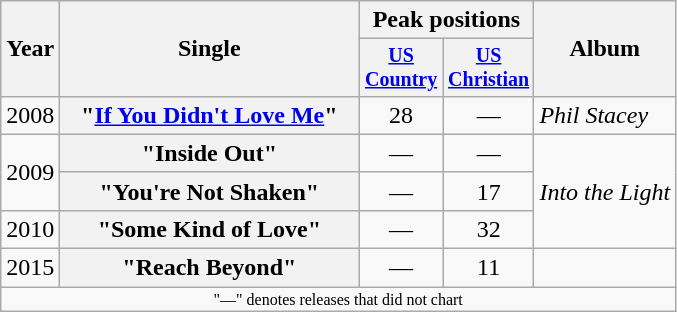<table class="wikitable plainrowheaders" style="text-align:center;">
<tr>
<th rowspan="2">Year</th>
<th rowspan="2" style="width:12em;">Single</th>
<th colspan="2">Peak positions</th>
<th rowspan="2">Album</th>
</tr>
<tr style="font-size:smaller;">
<th style="width:50px;"><a href='#'>US Country</a></th>
<th style="width:50px;"><a href='#'>US Christian</a></th>
</tr>
<tr>
<td>2008</td>
<th scope="row">"<a href='#'>If You Didn't Love Me</a>"</th>
<td>28</td>
<td>—</td>
<td style="text-align:left;"><em>Phil Stacey</em></td>
</tr>
<tr>
<td rowspan="2">2009</td>
<th scope="row">"Inside Out"</th>
<td>—</td>
<td>—</td>
<td style="text-align:left;" rowspan="3"><em>Into the Light</em></td>
</tr>
<tr>
<th scope="row">"You're Not Shaken"</th>
<td>—</td>
<td>17</td>
</tr>
<tr>
<td>2010</td>
<th scope="row">"Some Kind of Love"</th>
<td>—</td>
<td>32</td>
</tr>
<tr>
<td>2015</td>
<th scope="row">"Reach Beyond"</th>
<td>—</td>
<td>11</td>
<td></td>
</tr>
<tr>
<td colspan="5" style="font-size:8pt">"—" denotes releases that did not chart</td>
</tr>
</table>
